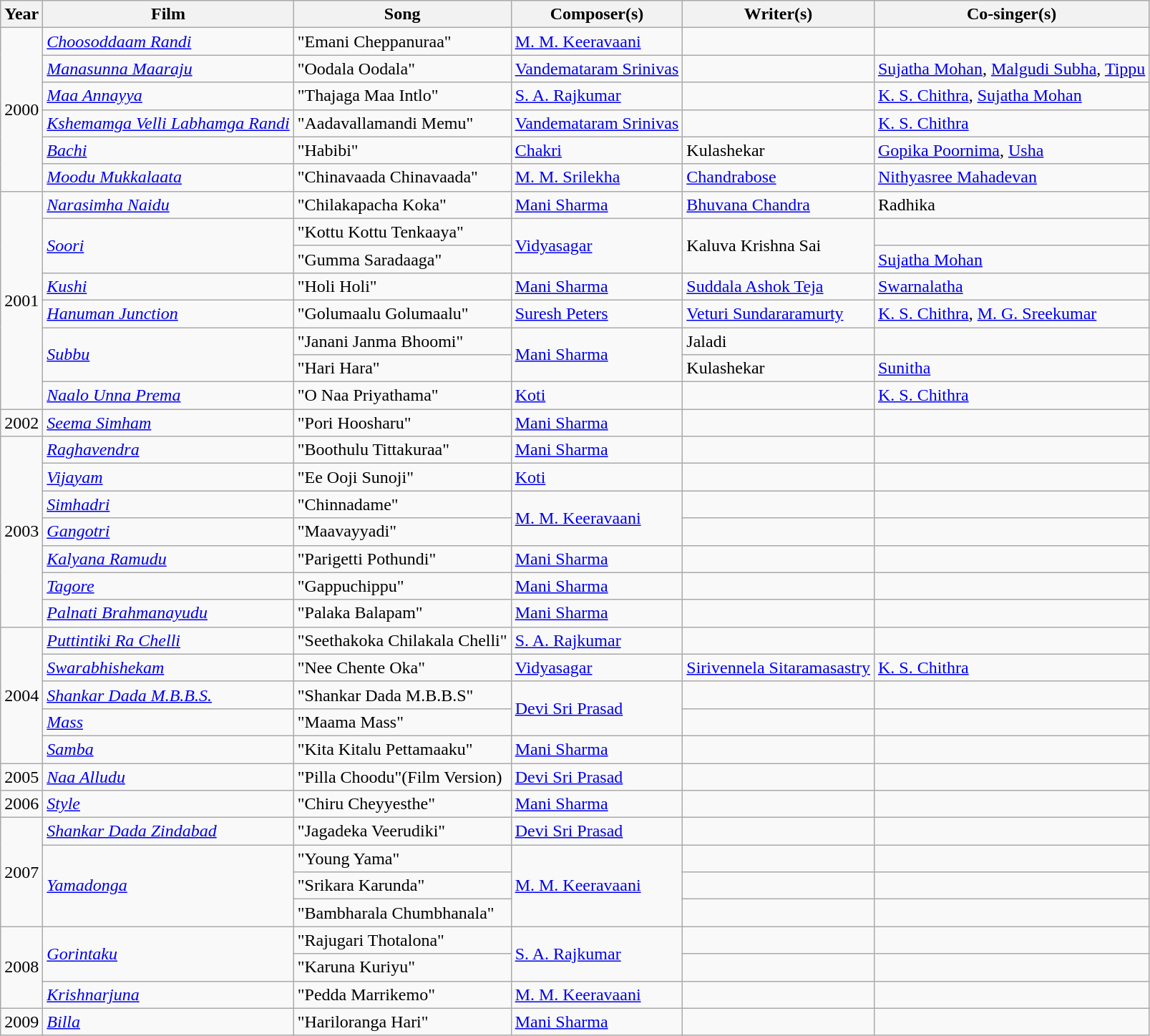<table class="wikitable">
<tr>
<th>Year</th>
<th>Film</th>
<th>Song</th>
<th>Composer(s)</th>
<th>Writer(s)</th>
<th>Co-singer(s)</th>
</tr>
<tr>
<td rowspan="6">2000</td>
<td><em><a href='#'>Choosoddaam Randi</a></em></td>
<td>"Emani Cheppanuraa"</td>
<td><a href='#'>M. M. Keeravaani</a></td>
<td></td>
<td></td>
</tr>
<tr>
<td><em><a href='#'>Manasunna Maaraju</a></em></td>
<td>"Oodala Oodala"</td>
<td><a href='#'>Vandemataram Srinivas</a></td>
<td></td>
<td><a href='#'>Sujatha Mohan</a>, <a href='#'>Malgudi Subha</a>, <a href='#'>Tippu</a></td>
</tr>
<tr>
<td><em><a href='#'>Maa Annayya</a></em></td>
<td>"Thajaga Maa Intlo"</td>
<td><a href='#'>S. A. Rajkumar</a></td>
<td></td>
<td><a href='#'>K. S. Chithra</a>, <a href='#'>Sujatha Mohan</a></td>
</tr>
<tr>
<td><em><a href='#'>Kshemamga Velli Labhamga Randi</a></em></td>
<td>"Aadavallamandi Memu"</td>
<td><a href='#'>Vandemataram Srinivas</a></td>
<td></td>
<td><a href='#'>K. S. Chithra</a></td>
</tr>
<tr>
<td><a href='#'><em>Bachi</em></a></td>
<td>"Habibi"</td>
<td><a href='#'>Chakri</a></td>
<td>Kulashekar</td>
<td><a href='#'>Gopika Poornima</a>, <a href='#'>Usha</a></td>
</tr>
<tr>
<td><em><a href='#'>Moodu Mukkalaata</a></em></td>
<td>"Chinavaada Chinavaada"</td>
<td><a href='#'>M. M. Srilekha</a></td>
<td><a href='#'>Chandrabose</a></td>
<td><a href='#'>Nithyasree Mahadevan</a></td>
</tr>
<tr>
<td rowspan="8">2001</td>
<td><em><a href='#'>Narasimha Naidu</a></em></td>
<td>"Chilakapacha Koka"</td>
<td><a href='#'>Mani Sharma</a></td>
<td><a href='#'>Bhuvana Chandra</a></td>
<td>Radhika</td>
</tr>
<tr>
<td rowspan="2"><em><a href='#'>Soori</a></em></td>
<td>"Kottu Kottu Tenkaaya"</td>
<td rowspan="2"><a href='#'>Vidyasagar</a></td>
<td rowspan="2">Kaluva Krishna Sai</td>
<td></td>
</tr>
<tr>
<td>"Gumma Saradaaga"</td>
<td><a href='#'>Sujatha Mohan</a></td>
</tr>
<tr>
<td><em><a href='#'>Kushi</a></em></td>
<td>"Holi Holi"</td>
<td><a href='#'>Mani Sharma</a></td>
<td><a href='#'>Suddala Ashok Teja</a></td>
<td><a href='#'>Swarnalatha</a></td>
</tr>
<tr>
<td><a href='#'><em>Hanuman Junction</em></a></td>
<td>"Golumaalu Golumaalu"</td>
<td><a href='#'>Suresh Peters</a></td>
<td><a href='#'>Veturi Sundararamurty</a></td>
<td><a href='#'>K. S. Chithra</a>, <a href='#'>M. G. Sreekumar</a></td>
</tr>
<tr>
<td rowspan="2"><em><a href='#'>Subbu</a></em></td>
<td>"Janani Janma Bhoomi"</td>
<td rowspan="2"><a href='#'>Mani Sharma</a></td>
<td>Jaladi</td>
<td></td>
</tr>
<tr>
<td>"Hari Hara"</td>
<td>Kulashekar</td>
<td><a href='#'>Sunitha</a></td>
</tr>
<tr>
<td><em><a href='#'>Naalo Unna Prema</a></em></td>
<td>"O Naa Priyathama"</td>
<td><a href='#'>Koti</a></td>
<td></td>
<td><a href='#'>K. S. Chithra</a></td>
</tr>
<tr>
<td>2002</td>
<td><em><a href='#'>Seema Simham</a></em></td>
<td>"Pori Hoosharu"</td>
<td><a href='#'>Mani Sharma</a></td>
<td></td>
<td></td>
</tr>
<tr>
<td rowspan="7">2003</td>
<td><em><a href='#'>Raghavendra</a></em></td>
<td>"Boothulu Tittakuraa"</td>
<td><a href='#'>Mani Sharma</a></td>
<td></td>
<td></td>
</tr>
<tr>
<td><em><a href='#'>Vijayam</a></em></td>
<td>"Ee Ooji Sunoji"</td>
<td><a href='#'>Koti</a></td>
<td></td>
<td></td>
</tr>
<tr>
<td><a href='#'><em>Simhadri</em></a></td>
<td>"Chinnadame"</td>
<td rowspan="2"><a href='#'>M. M. Keeravaani</a></td>
<td></td>
<td></td>
</tr>
<tr>
<td><a href='#'><em>Gangotri</em></a></td>
<td>"Maavayyadi"</td>
<td></td>
<td></td>
</tr>
<tr>
<td><em><a href='#'>Kalyana Ramudu</a></em></td>
<td>"Parigetti Pothundi"</td>
<td><a href='#'>Mani Sharma</a></td>
<td></td>
<td></td>
</tr>
<tr>
<td><em><a href='#'>Tagore</a></em></td>
<td>"Gappuchippu"</td>
<td><a href='#'>Mani Sharma</a></td>
<td></td>
<td></td>
</tr>
<tr>
<td><em><a href='#'>Palnati Brahmanayudu</a></em></td>
<td>"Palaka Balapam"</td>
<td><a href='#'>Mani Sharma</a></td>
<td></td>
<td></td>
</tr>
<tr>
<td rowspan="5">2004</td>
<td><em><a href='#'>Puttintiki Ra Chelli</a></em></td>
<td>"Seethakoka Chilakala Chelli"</td>
<td><a href='#'>S. A. Rajkumar</a></td>
<td></td>
<td></td>
</tr>
<tr>
<td><em><a href='#'>Swarabhishekam</a></em></td>
<td>"Nee Chente Oka"</td>
<td><a href='#'>Vidyasagar</a></td>
<td><a href='#'>Sirivennela Sitaramasastry</a></td>
<td><a href='#'>K. S. Chithra</a></td>
</tr>
<tr>
<td><em><a href='#'>Shankar Dada M.B.B.S.</a></em></td>
<td>"Shankar Dada M.B.B.S"</td>
<td rowspan="2"><a href='#'>Devi Sri Prasad</a></td>
<td></td>
<td></td>
</tr>
<tr>
<td><em><a href='#'>Mass</a></em></td>
<td>"Maama Mass"</td>
<td></td>
<td></td>
</tr>
<tr>
<td><em><a href='#'>Samba</a></em></td>
<td>"Kita Kitalu Pettamaaku"</td>
<td><a href='#'>Mani Sharma</a></td>
<td></td>
<td></td>
</tr>
<tr>
<td>2005</td>
<td><em><a href='#'>Naa Alludu</a></em></td>
<td>"Pilla Choodu"(Film Version)</td>
<td><a href='#'>Devi Sri Prasad</a></td>
<td></td>
<td></td>
</tr>
<tr>
<td>2006</td>
<td><em><a href='#'>Style</a></em></td>
<td>"Chiru Cheyyesthe"</td>
<td><a href='#'>Mani Sharma</a></td>
<td></td>
<td></td>
</tr>
<tr>
<td rowspan="4">2007</td>
<td><em><a href='#'>Shankar Dada Zindabad</a></em></td>
<td>"Jagadeka Veerudiki"</td>
<td><a href='#'>Devi Sri Prasad</a></td>
<td></td>
<td></td>
</tr>
<tr>
<td rowspan="3"><em><a href='#'>Yamadonga</a></em></td>
<td>"Young Yama"</td>
<td rowspan="3"><a href='#'>M. M. Keeravaani</a></td>
<td></td>
<td></td>
</tr>
<tr>
<td>"Srikara Karunda"</td>
<td></td>
<td></td>
</tr>
<tr>
<td>"Bambharala Chumbhanala"</td>
<td></td>
<td></td>
</tr>
<tr>
<td rowspan="3">2008</td>
<td rowspan="2"><a href='#'><em>Gorintaku</em></a></td>
<td>"Rajugari Thotalona"</td>
<td rowspan="2"><a href='#'>S. A. Rajkumar</a></td>
<td></td>
<td></td>
</tr>
<tr>
<td>"Karuna Kuriyu"</td>
<td></td>
<td></td>
</tr>
<tr>
<td><em><a href='#'>Krishnarjuna</a></em></td>
<td>"Pedda Marrikemo"</td>
<td><a href='#'>M. M. Keeravaani</a></td>
<td></td>
<td></td>
</tr>
<tr>
<td>2009</td>
<td><em><a href='#'>Billa</a></em></td>
<td>"Hariloranga Hari"</td>
<td><a href='#'>Mani Sharma</a></td>
<td></td>
<td></td>
</tr>
</table>
